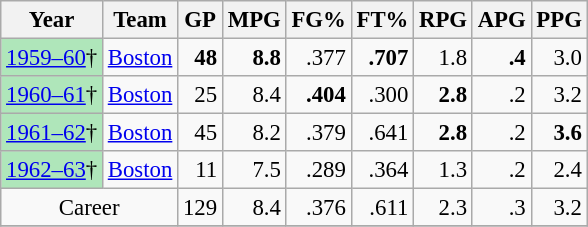<table class="wikitable sortable" style="font-size:95%; text-align:right;">
<tr>
<th>Year</th>
<th>Team</th>
<th>GP</th>
<th>MPG</th>
<th>FG%</th>
<th>FT%</th>
<th>RPG</th>
<th>APG</th>
<th>PPG</th>
</tr>
<tr>
<td style="text-align:left;background:#afe6ba;"><a href='#'>1959–60</a>†</td>
<td style="text-align:left;"><a href='#'>Boston</a></td>
<td><strong>48</strong></td>
<td><strong>8.8</strong></td>
<td>.377</td>
<td><strong>.707</strong></td>
<td>1.8</td>
<td><strong>.4</strong></td>
<td>3.0</td>
</tr>
<tr>
<td style="text-align:left;background:#afe6ba;"><a href='#'>1960–61</a>†</td>
<td style="text-align:left;"><a href='#'>Boston</a></td>
<td>25</td>
<td>8.4</td>
<td><strong>.404</strong></td>
<td>.300</td>
<td><strong>2.8</strong></td>
<td>.2</td>
<td>3.2</td>
</tr>
<tr>
<td style="text-align:left;background:#afe6ba;"><a href='#'>1961–62</a>†</td>
<td style="text-align:left;"><a href='#'>Boston</a></td>
<td>45</td>
<td>8.2</td>
<td>.379</td>
<td>.641</td>
<td><strong>2.8</strong></td>
<td>.2</td>
<td><strong>3.6</strong></td>
</tr>
<tr>
<td style="text-align:left;background:#afe6ba;"><a href='#'>1962–63</a>†</td>
<td style="text-align:left;"><a href='#'>Boston</a></td>
<td>11</td>
<td>7.5</td>
<td>.289</td>
<td>.364</td>
<td>1.3</td>
<td>.2</td>
<td>2.4</td>
</tr>
<tr class="sortbottom">
<td style="text-align:center;" colspan="2">Career</td>
<td>129</td>
<td>8.4</td>
<td>.376</td>
<td>.611</td>
<td>2.3</td>
<td>.3</td>
<td>3.2</td>
</tr>
<tr>
</tr>
</table>
